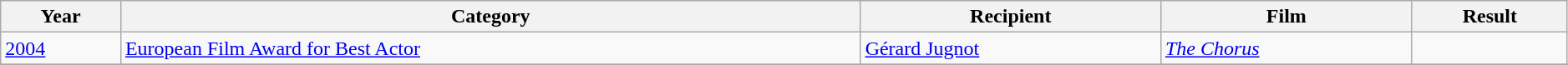<table class="wikitable" style="width:99%;">
<tr>
<th>Year</th>
<th>Category</th>
<th>Recipient</th>
<th>Film</th>
<th>Result</th>
</tr>
<tr>
<td><a href='#'>2004</a></td>
<td><a href='#'>European Film Award for Best Actor</a></td>
<td><a href='#'>Gérard Jugnot</a></td>
<td><em><a href='#'>The Chorus</a></em></td>
<td></td>
</tr>
<tr>
</tr>
</table>
